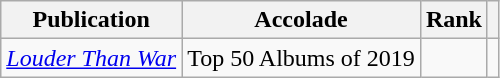<table class="wikitable sortable">
<tr>
<th>Publication</th>
<th>Accolade</th>
<th>Rank</th>
<th class="unsortable"></th>
</tr>
<tr>
<td><em><a href='#'>Louder Than War</a></em></td>
<td>Top 50 Albums of 2019</td>
<td></td>
<td></td>
</tr>
</table>
